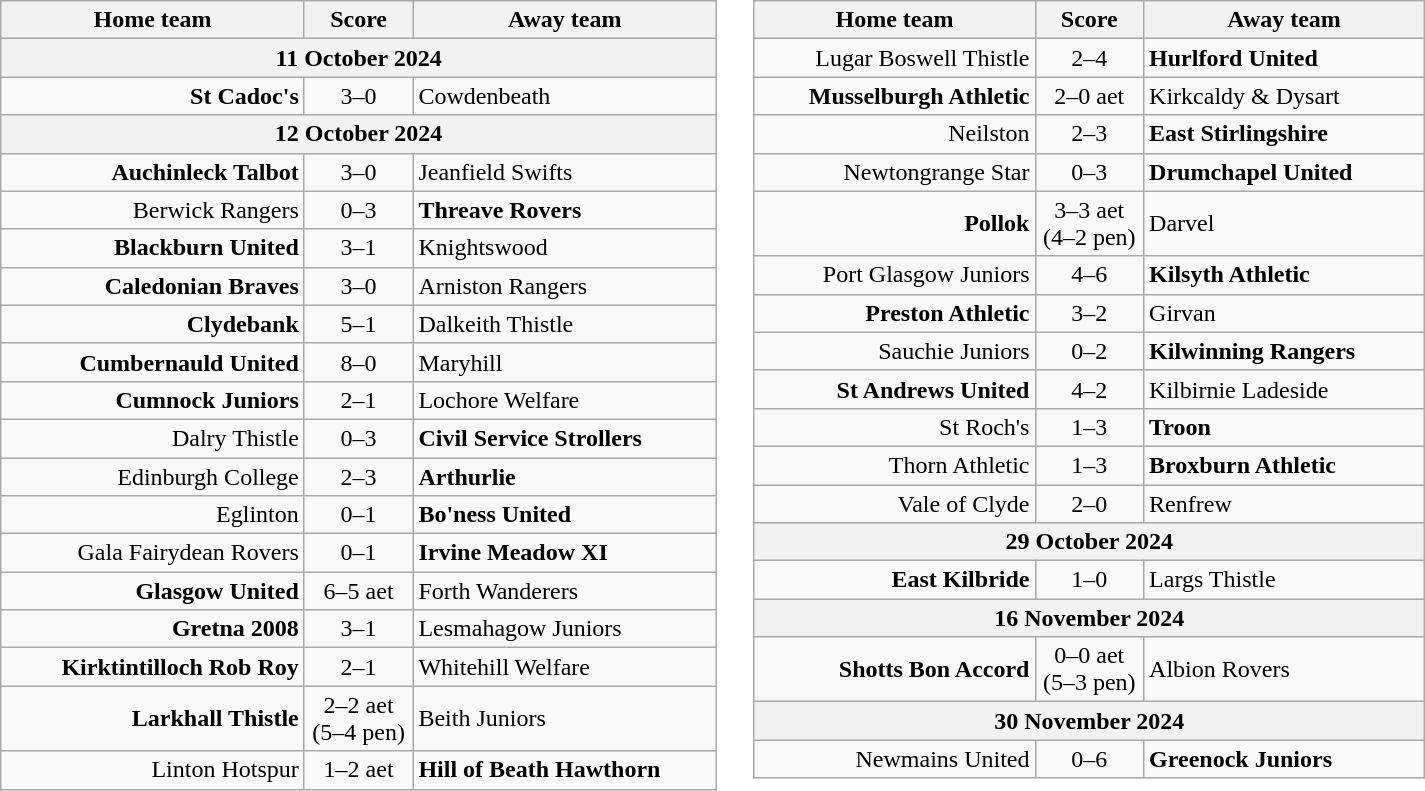<table cellspacing="0" cellpadding="4" border="0">
<tr>
<td valign="top"><br><table class="wikitable" style="border-collapse: collapse;">
<tr>
<th width="195" align="right">Home team</th>
<th width="65" align="center">Score</th>
<th width="195">Away team</th>
</tr>
<tr>
<th colspan="3">11 October 2024</th>
</tr>
<tr>
<td align="right"><strong>St Cadoc's</strong></td>
<td align="center">3–0</td>
<td>Cowdenbeath</td>
</tr>
<tr>
<th colspan="3">12 October 2024</th>
</tr>
<tr>
<td align="right"><strong>Auchinleck Talbot</strong></td>
<td align="center">3–0</td>
<td>Jeanfield Swifts</td>
</tr>
<tr>
<td align="right">Berwick Rangers</td>
<td align="center">0–3</td>
<td><strong>Threave Rovers</strong></td>
</tr>
<tr>
<td align="right"><strong>Blackburn United</strong></td>
<td align="center">3–1</td>
<td>Knightswood</td>
</tr>
<tr>
<td align="right"><strong>Caledonian Braves</strong></td>
<td align="center">3–0</td>
<td>Arniston Rangers</td>
</tr>
<tr>
<td align="right"><strong>Clydebank</strong></td>
<td align="center">5–1</td>
<td>Dalkeith Thistle</td>
</tr>
<tr>
<td align="right"><strong>Cumbernauld United</strong></td>
<td align="center">8–0</td>
<td>Maryhill</td>
</tr>
<tr>
<td align="right"><strong>Cumnock Juniors</strong></td>
<td align="center">2–1</td>
<td>Lochore Welfare</td>
</tr>
<tr>
<td align="right">Dalry Thistle</td>
<td align="center">0–3</td>
<td><strong>Civil Service Strollers</strong></td>
</tr>
<tr>
<td align="right">Edinburgh College</td>
<td align="center">2–3</td>
<td><strong>Arthurlie</strong></td>
</tr>
<tr>
<td align="right">Eglinton</td>
<td align="center">0–1</td>
<td><strong>Bo'ness United</strong></td>
</tr>
<tr>
<td align="right">Gala Fairydean Rovers</td>
<td align="center">0–1</td>
<td><strong>Irvine Meadow XI</strong></td>
</tr>
<tr>
<td align="right"><strong>Glasgow United</strong></td>
<td align="center">6–5 aet</td>
<td>Forth Wanderers</td>
</tr>
<tr>
<td align="right"><strong>Gretna 2008</strong></td>
<td align="center">3–1</td>
<td>Lesmahagow Juniors</td>
</tr>
<tr>
<td align="right"><strong>Kirktintilloch Rob Roy</strong></td>
<td align="center">2–1</td>
<td>Whitehill Welfare</td>
</tr>
<tr>
<td align="right"><strong>Larkhall Thistle</strong></td>
<td align="center">2–2 aet<br>(5–4 pen)</td>
<td>Beith Juniors</td>
</tr>
<tr>
<td align="right">Linton Hotspur</td>
<td align="center">1–2 aet</td>
<td><strong>Hill of Beath Hawthorn</strong></td>
</tr>
</table>
</td>
<td valign="top"><br><table class="wikitable">
<tr>
<th width="180" align="right">Home team</th>
<th width="65" align="center">Score</th>
<th width="180" align="left">Away team</th>
</tr>
<tr>
<td align="right">Lugar Boswell Thistle</td>
<td align="center">2–4</td>
<td><strong>Hurlford United</strong></td>
</tr>
<tr>
<td align="right"><strong>Musselburgh Athletic</strong></td>
<td align="center">2–0  aet</td>
<td>Kirkcaldy & Dysart</td>
</tr>
<tr>
<td align="right">Neilston</td>
<td align="center">2–3</td>
<td><strong>East Stirlingshire</strong></td>
</tr>
<tr>
<td align="right">Newtongrange Star</td>
<td align="center">0–3</td>
<td><strong>Drumchapel United</strong></td>
</tr>
<tr>
<td align="right"><strong>Pollok</strong></td>
<td align="center">3–3 aet<br>(4–2 pen)</td>
<td>Darvel</td>
</tr>
<tr>
<td align="right">Port Glasgow Juniors</td>
<td align="center">4–6</td>
<td><strong>Kilsyth Athletic</strong></td>
</tr>
<tr>
<td align="right"><strong>Preston Athletic</strong></td>
<td align="center">3–2</td>
<td>Girvan</td>
</tr>
<tr>
<td align="right">Sauchie Juniors</td>
<td align="center">0–2</td>
<td><strong>Kilwinning Rangers</strong></td>
</tr>
<tr>
<td align="right"><strong>St Andrews United</strong></td>
<td align="center">4–2</td>
<td>Kilbirnie Ladeside</td>
</tr>
<tr>
<td align="right">St Roch's</td>
<td align="center">1–3</td>
<td><strong>Troon</strong></td>
</tr>
<tr>
<td align="right">Thorn Athletic</td>
<td align="center">1–3</td>
<td><strong>Broxburn Athletic</strong></td>
</tr>
<tr>
<td align="right">Vale of Clyde</td>
<td align="center">2–0</td>
<td>Renfrew</td>
</tr>
<tr>
<th colspan="3">29 October 2024</th>
</tr>
<tr>
<td align="right"><strong>East Kilbride</strong></td>
<td align="center">1–0</td>
<td>Largs Thistle</td>
</tr>
<tr>
<th colspan="3">16 November 2024</th>
</tr>
<tr>
<td align="right"><strong>Shotts Bon Accord</strong></td>
<td align="center">0–0 aet<br>(5–3 pen)</td>
<td>Albion Rovers</td>
</tr>
<tr>
<th colspan="3">30 November 2024</th>
</tr>
<tr>
<td align="right">Newmains United</td>
<td align="center">0–6</td>
<td><strong>Greenock Juniors</strong></td>
</tr>
</table>
</td>
</tr>
</table>
